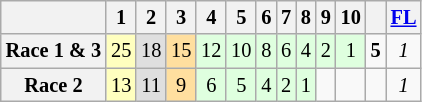<table class="wikitable" style="font-size: 85%; text-align:center">
<tr>
<th></th>
<th>1</th>
<th>2</th>
<th>3</th>
<th>4</th>
<th>5</th>
<th>6</th>
<th>7</th>
<th>8</th>
<th>9</th>
<th>10</th>
<th></th>
<th><a href='#'>FL</a></th>
</tr>
<tr>
<th>Race 1 & 3</th>
<td style="background:#FFFFBF">25</td>
<td style="background:#DFDFDF">18</td>
<td style="background:#FFDF9F">15</td>
<td style="background:#DFFFDF">12</td>
<td style="background:#DFFFDF">10</td>
<td style="background:#DFFFDF">8</td>
<td style="background:#DFFFDF">6</td>
<td style="background:#DFFFDF">4</td>
<td style="background:#DFFFDF">2</td>
<td style="background:#DFFFDF">1</td>
<td><strong>5</strong></td>
<td><em>1</em></td>
</tr>
<tr>
<th>Race 2</th>
<td style="background:#FFFFBF">13</td>
<td style="background:#DFDFDF">11</td>
<td style="background:#FFDF9F">9</td>
<td style="background:#DFFFDF">6</td>
<td style="background:#DFFFDF">5</td>
<td style="background:#DFFFDF">4</td>
<td style="background:#DFFFDF">2</td>
<td style="background:#DFFFDF">1</td>
<td></td>
<td></td>
<td></td>
<td><em>1</em></td>
</tr>
</table>
